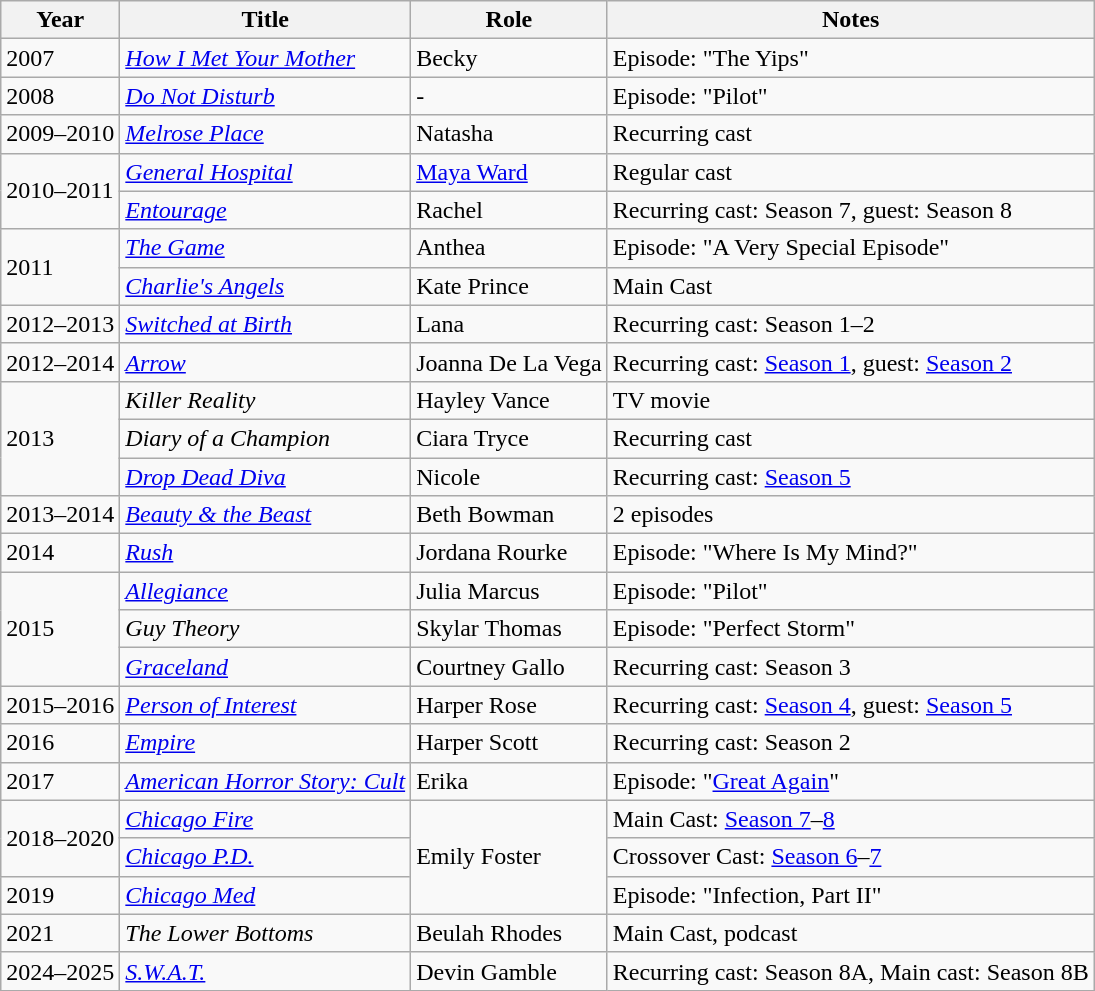<table class="wikitable sortable">
<tr>
<th>Year</th>
<th>Title</th>
<th>Role</th>
<th class="unsortable">Notes</th>
</tr>
<tr>
<td>2007</td>
<td><em><a href='#'>How I Met Your Mother</a></em></td>
<td>Becky</td>
<td>Episode: "The Yips"</td>
</tr>
<tr>
<td>2008</td>
<td><em><a href='#'>Do Not Disturb</a></em></td>
<td>-</td>
<td>Episode: "Pilot"</td>
</tr>
<tr>
<td>2009–2010</td>
<td><em><a href='#'>Melrose Place</a></em></td>
<td>Natasha</td>
<td>Recurring cast</td>
</tr>
<tr>
<td rowspan="2">2010–2011</td>
<td><em><a href='#'>General Hospital</a></em></td>
<td><a href='#'>Maya Ward</a></td>
<td>Regular cast</td>
</tr>
<tr>
<td><em><a href='#'>Entourage</a></em></td>
<td>Rachel</td>
<td>Recurring cast: Season 7, guest: Season 8</td>
</tr>
<tr>
<td rowspan="2">2011</td>
<td><em><a href='#'>The Game</a></em></td>
<td>Anthea</td>
<td>Episode: "A Very Special Episode"</td>
</tr>
<tr>
<td><em><a href='#'>Charlie's Angels</a></em></td>
<td>Kate Prince</td>
<td>Main Cast</td>
</tr>
<tr>
<td>2012–2013</td>
<td><em><a href='#'>Switched at Birth</a></em></td>
<td>Lana</td>
<td>Recurring cast: Season 1–2</td>
</tr>
<tr>
<td>2012–2014</td>
<td><em><a href='#'>Arrow</a></em></td>
<td>Joanna De La Vega</td>
<td>Recurring cast: <a href='#'>Season 1</a>, guest: <a href='#'>Season 2</a></td>
</tr>
<tr>
<td rowspan="3">2013</td>
<td><em>Killer Reality</em></td>
<td>Hayley Vance</td>
<td>TV movie</td>
</tr>
<tr>
<td><em>Diary of a Champion</em></td>
<td>Ciara Tryce</td>
<td>Recurring cast</td>
</tr>
<tr>
<td><em><a href='#'>Drop Dead Diva</a></em></td>
<td>Nicole</td>
<td>Recurring cast: <a href='#'>Season 5</a></td>
</tr>
<tr>
<td>2013–2014</td>
<td><em><a href='#'>Beauty & the Beast</a></em></td>
<td>Beth Bowman</td>
<td>2 episodes</td>
</tr>
<tr>
<td>2014</td>
<td><em><a href='#'>Rush</a></em></td>
<td>Jordana Rourke</td>
<td>Episode: "Where Is My Mind?"</td>
</tr>
<tr>
<td rowspan="3">2015</td>
<td><em><a href='#'>Allegiance</a></em></td>
<td>Julia Marcus</td>
<td>Episode: "Pilot"</td>
</tr>
<tr>
<td><em>Guy Theory</em></td>
<td>Skylar Thomas</td>
<td>Episode: "Perfect Storm"</td>
</tr>
<tr>
<td><em><a href='#'>Graceland</a></em></td>
<td>Courtney Gallo</td>
<td>Recurring cast: Season 3</td>
</tr>
<tr>
<td>2015–2016</td>
<td><em><a href='#'>Person of Interest</a></em></td>
<td>Harper Rose</td>
<td>Recurring cast: <a href='#'>Season 4</a>, guest: <a href='#'>Season 5</a></td>
</tr>
<tr>
<td>2016</td>
<td><em><a href='#'>Empire</a></em></td>
<td>Harper Scott</td>
<td>Recurring cast: Season 2</td>
</tr>
<tr>
<td>2017</td>
<td><em><a href='#'>American Horror Story: Cult</a></em></td>
<td>Erika</td>
<td>Episode: "<a href='#'>Great Again</a>"</td>
</tr>
<tr>
<td rowspan="2">2018–2020</td>
<td><em><a href='#'>Chicago Fire</a></em></td>
<td rowspan="3">Emily Foster</td>
<td>Main Cast: <a href='#'>Season 7</a>–<a href='#'>8</a></td>
</tr>
<tr>
<td><em><a href='#'>Chicago P.D.</a></em></td>
<td>Crossover Cast: <a href='#'>Season 6</a>–<a href='#'>7</a></td>
</tr>
<tr>
<td>2019</td>
<td><em><a href='#'>Chicago Med</a></em></td>
<td>Episode: "Infection, Part II"</td>
</tr>
<tr>
<td>2021</td>
<td><em>The Lower Bottoms</em></td>
<td>Beulah Rhodes</td>
<td>Main Cast, podcast</td>
</tr>
<tr>
<td>2024–2025</td>
<td><em><a href='#'>S.W.A.T.</a></em></td>
<td>Devin Gamble</td>
<td>Recurring cast: Season 8A, Main cast: Season 8B</td>
</tr>
</table>
